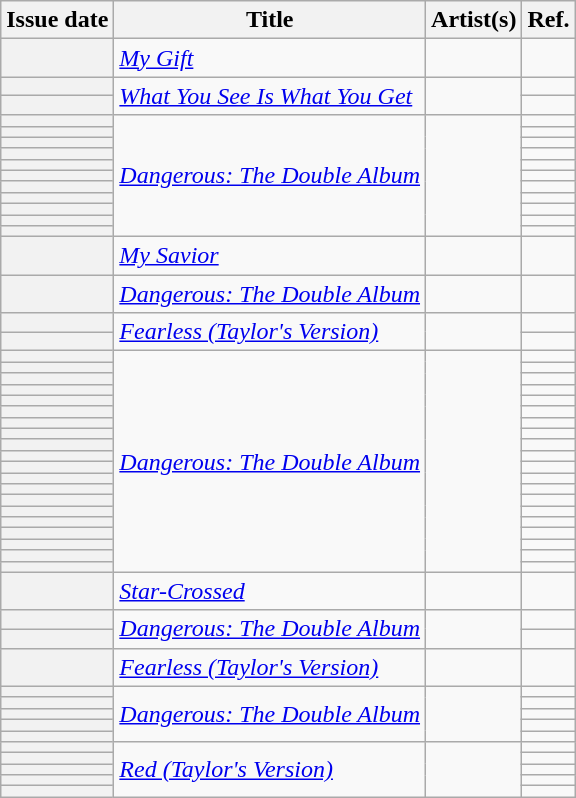<table class="wikitable sortable plainrowheaders">
<tr>
<th scope=col>Issue date</th>
<th scope=col>Title</th>
<th scope=col>Artist(s)</th>
<th scope=col class=unsortable>Ref.</th>
</tr>
<tr>
<th scope=row></th>
<td><em><a href='#'>My Gift</a></em></td>
<td></td>
<td align=center></td>
</tr>
<tr>
<th scope=row></th>
<td rowspan="2"><em><a href='#'>What You See Is What You Get</a></em></td>
<td rowspan="2"></td>
<td align=center></td>
</tr>
<tr>
<th scope=row></th>
<td align=center></td>
</tr>
<tr>
<th scope=row></th>
<td rowspan="11"><em><a href='#'>Dangerous: The Double Album</a></em></td>
<td rowspan="11"></td>
<td align=center></td>
</tr>
<tr>
<th scope=row></th>
<td align=center></td>
</tr>
<tr>
<th scope=row></th>
<td align=center></td>
</tr>
<tr>
<th scope=row></th>
<td align=center></td>
</tr>
<tr>
<th scope=row></th>
<td align=center></td>
</tr>
<tr>
<th scope=row></th>
<td align=center></td>
</tr>
<tr>
<th scope=row></th>
<td align=center></td>
</tr>
<tr>
<th scope=row></th>
<td align=center></td>
</tr>
<tr>
<th scope=row></th>
<td align=center></td>
</tr>
<tr>
<th scope=row></th>
<td align=center></td>
</tr>
<tr>
<th scope=row></th>
<td align=center></td>
</tr>
<tr>
<th scope=row></th>
<td><em><a href='#'>My Savior</a></em></td>
<td></td>
<td align=center></td>
</tr>
<tr>
<th scope=row></th>
<td><em><a href='#'>Dangerous: The Double Album</a></em></td>
<td></td>
<td align=center></td>
</tr>
<tr>
<th scope=row></th>
<td rowspan="2"><em><a href='#'>Fearless (Taylor's Version)</a></em></td>
<td rowspan="2"></td>
<td align=center></td>
</tr>
<tr>
<th scope=row></th>
<td align=center></td>
</tr>
<tr>
<th scope=row></th>
<td rowspan=20><em><a href='#'>Dangerous: The Double Album</a></em></td>
<td rowspan=20></td>
<td align=center></td>
</tr>
<tr>
<th scope=row></th>
<td align=center></td>
</tr>
<tr>
<th scope=row></th>
<td align=center></td>
</tr>
<tr>
<th scope=row></th>
<td align=center></td>
</tr>
<tr>
<th scope=row></th>
<td align=center></td>
</tr>
<tr>
<th scope=row></th>
<td align=center></td>
</tr>
<tr>
<th scope=row></th>
<td align=center></td>
</tr>
<tr>
<th scope=row></th>
<td align=center></td>
</tr>
<tr>
<th scope=row></th>
<td align=center></td>
</tr>
<tr>
<th scope=row></th>
<td align=center></td>
</tr>
<tr>
<th scope=row></th>
<td align=center></td>
</tr>
<tr>
<th scope=row></th>
<td align=center></td>
</tr>
<tr>
<th scope=row></th>
<td align=center></td>
</tr>
<tr>
<th scope=row></th>
<td align=center></td>
</tr>
<tr>
<th scope=row></th>
<td align=center></td>
</tr>
<tr>
<th scope=row></th>
<td align=center></td>
</tr>
<tr>
<th scope=row></th>
<td align=center></td>
</tr>
<tr>
<th scope=row></th>
<td align=center></td>
</tr>
<tr>
<th scope=row></th>
<td align=center></td>
</tr>
<tr>
<th scope=row></th>
<td align=center></td>
</tr>
<tr>
<th scope=row></th>
<td><em><a href='#'>Star-Crossed</a></em></td>
<td></td>
<td align=center></td>
</tr>
<tr>
<th scope=row></th>
<td rowspan=2><em><a href='#'>Dangerous: The Double Album</a></em></td>
<td rowspan=2></td>
<td align=center></td>
</tr>
<tr>
<th scope=row></th>
<td align=center></td>
</tr>
<tr>
<th scope=row></th>
<td><em><a href='#'>Fearless (Taylor's Version)</a></em></td>
<td></td>
<td align=center></td>
</tr>
<tr>
<th scope=row></th>
<td rowspan=5><em><a href='#'>Dangerous: The Double Album</a></em></td>
<td rowspan=5></td>
<td align=center></td>
</tr>
<tr>
<th scope=row></th>
<td align=center></td>
</tr>
<tr>
<th scope=row></th>
<td align=center></td>
</tr>
<tr>
<th scope=row></th>
<td align=center></td>
</tr>
<tr>
<th scope=row></th>
<td align=center></td>
</tr>
<tr>
<th scope=row></th>
<td rowspan=5><em><a href='#'>Red (Taylor's Version)</a></em></td>
<td rowspan=5></td>
<td align=center></td>
</tr>
<tr>
<th scope=row></th>
<td align=center></td>
</tr>
<tr>
<th scope=row></th>
<td align=center></td>
</tr>
<tr>
<th scope=row></th>
<td align=center></td>
</tr>
<tr>
<th scope=row></th>
<td align=center></td>
</tr>
</table>
